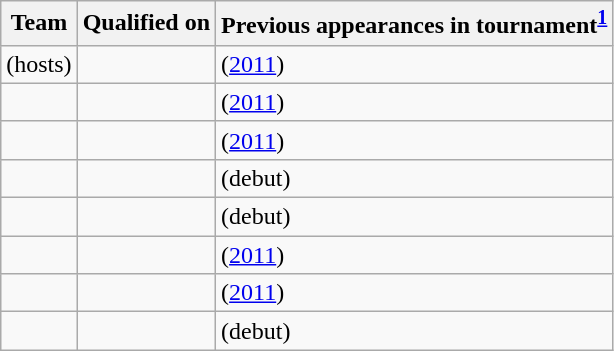<table class="wikitable sortable" style="text-align: left;">
<tr>
<th>Team</th>
<th>Qualified on</th>
<th>Previous appearances in tournament<sup><strong><a href='#'>1</a></strong></sup></th>
</tr>
<tr>
<td> (hosts)</td>
<td></td>
<td> (<a href='#'>2011</a>)</td>
</tr>
<tr>
<td></td>
<td></td>
<td> (<a href='#'>2011</a>)</td>
</tr>
<tr>
<td></td>
<td></td>
<td> (<a href='#'>2011</a>)</td>
</tr>
<tr>
<td></td>
<td></td>
<td> (debut)</td>
</tr>
<tr>
<td></td>
<td></td>
<td> (debut)</td>
</tr>
<tr>
<td></td>
<td></td>
<td> (<a href='#'>2011</a>)</td>
</tr>
<tr>
<td></td>
<td></td>
<td> (<a href='#'>2011</a>)</td>
</tr>
<tr>
<td></td>
<td></td>
<td> (debut)</td>
</tr>
</table>
